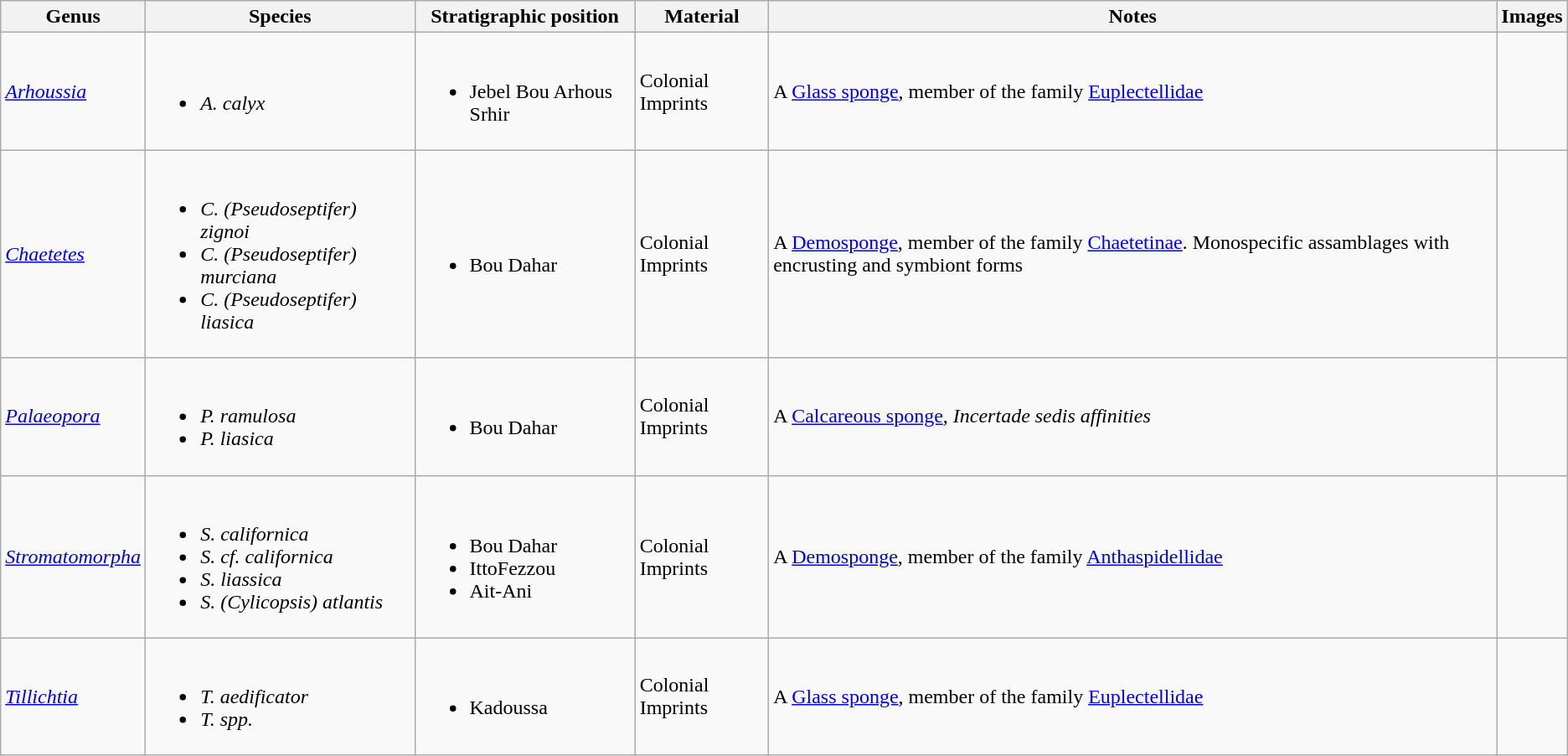<table class="wikitable">
<tr>
<th>Genus</th>
<th>Species</th>
<th>Stratigraphic position</th>
<th>Material</th>
<th>Notes</th>
<th>Images</th>
</tr>
<tr>
<td><em><a href='#'>Arhoussia</a></em></td>
<td><br><ul><li><em>A. calyx</em></li></ul></td>
<td><br><ul><li>Jebel Bou Arhous Srhir</li></ul></td>
<td>Colonial Imprints</td>
<td>A <a href='#'>Glass sponge</a>, member of the family <a href='#'>Euplectellidae</a></td>
<td></td>
</tr>
<tr>
<td><em><a href='#'>Chaetetes</a></em></td>
<td><br><ul><li><em>C. (Pseudoseptifer) zignoi</em></li><li><em>C. (Pseudoseptifer) murciana</em></li><li><em>C. (Pseudoseptifer) liasica</em></li></ul></td>
<td><br><ul><li>Bou Dahar</li></ul></td>
<td>Colonial Imprints</td>
<td>A <a href='#'>Demosponge</a>, member of the family <a href='#'>Chaetetinae</a>. Monospecific assamblages with encrusting and symbiont forms</td>
<td></td>
</tr>
<tr>
<td><em><a href='#'>Palaeopora</a></em></td>
<td><br><ul><li><em>P. ramulosa</em></li><li><em>P. liasica</em></li></ul></td>
<td><br><ul><li>Bou Dahar</li></ul></td>
<td>Colonial Imprints</td>
<td>A <a href='#'>Calcareous sponge</a>, <em>Incertade sedis affinities</em></td>
<td></td>
</tr>
<tr>
<td><em><a href='#'>Stromatomorpha</a></em></td>
<td><br><ul><li><em>S. californica</em></li><li><em>S. cf. californica</em></li><li><em>S. liassica</em></li><li><em>S. (Cylicopsis) atlantis</em></li></ul></td>
<td><br><ul><li>Bou Dahar</li><li>IttoFezzou</li><li>Ait-Ani</li></ul></td>
<td>Colonial Imprints</td>
<td>A <a href='#'>Demosponge</a>, member of the family <a href='#'>Anthaspidellidae</a></td>
<td></td>
</tr>
<tr>
<td><em><a href='#'>Tillichtia</a></em></td>
<td><br><ul><li><em>T. aedificator</em></li><li><em>T. spp.</em></li></ul></td>
<td><br><ul><li>Kadoussa</li></ul></td>
<td>Colonial Imprints</td>
<td>A <a href='#'>Glass sponge</a>, member of the family <a href='#'>Euplectellidae</a></td>
<td></td>
</tr>
</table>
